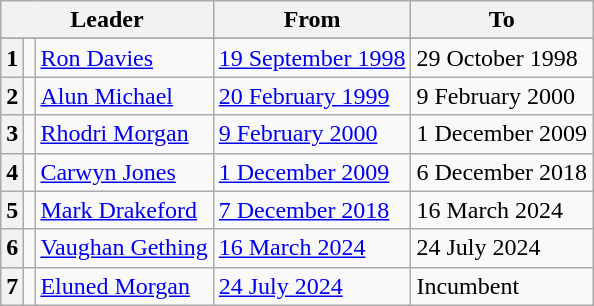<table class="wikitable">
<tr>
<th colspan=3>Leader</th>
<th>From</th>
<th>To</th>
</tr>
<tr>
</tr>
<tr>
<th><strong>1</strong></th>
<td></td>
<td><a href='#'>Ron Davies</a></td>
<td><a href='#'>19 September 1998</a></td>
<td>29 October 1998</td>
</tr>
<tr>
<th><strong>2</strong></th>
<td></td>
<td><a href='#'>Alun Michael</a></td>
<td><a href='#'>20 February 1999</a></td>
<td>9 February 2000</td>
</tr>
<tr>
<th><strong>3</strong></th>
<td></td>
<td><a href='#'>Rhodri Morgan</a></td>
<td><a href='#'>9 February 2000</a></td>
<td>1 December 2009</td>
</tr>
<tr>
<th><strong>4</strong></th>
<td></td>
<td><a href='#'>Carwyn Jones</a></td>
<td><a href='#'>1 December 2009</a></td>
<td>6 December 2018</td>
</tr>
<tr>
<th><strong>5</strong></th>
<td></td>
<td><a href='#'>Mark Drakeford</a></td>
<td><a href='#'>7 December 2018</a></td>
<td>16 March 2024</td>
</tr>
<tr>
<th>6</th>
<td></td>
<td><a href='#'>Vaughan Gething</a></td>
<td><a href='#'>16 March 2024</a></td>
<td>24 July 2024</td>
</tr>
<tr>
<th>7</th>
<td></td>
<td><a href='#'>Eluned Morgan</a></td>
<td><a href='#'>24 July 2024</a></td>
<td>Incumbent</td>
</tr>
</table>
